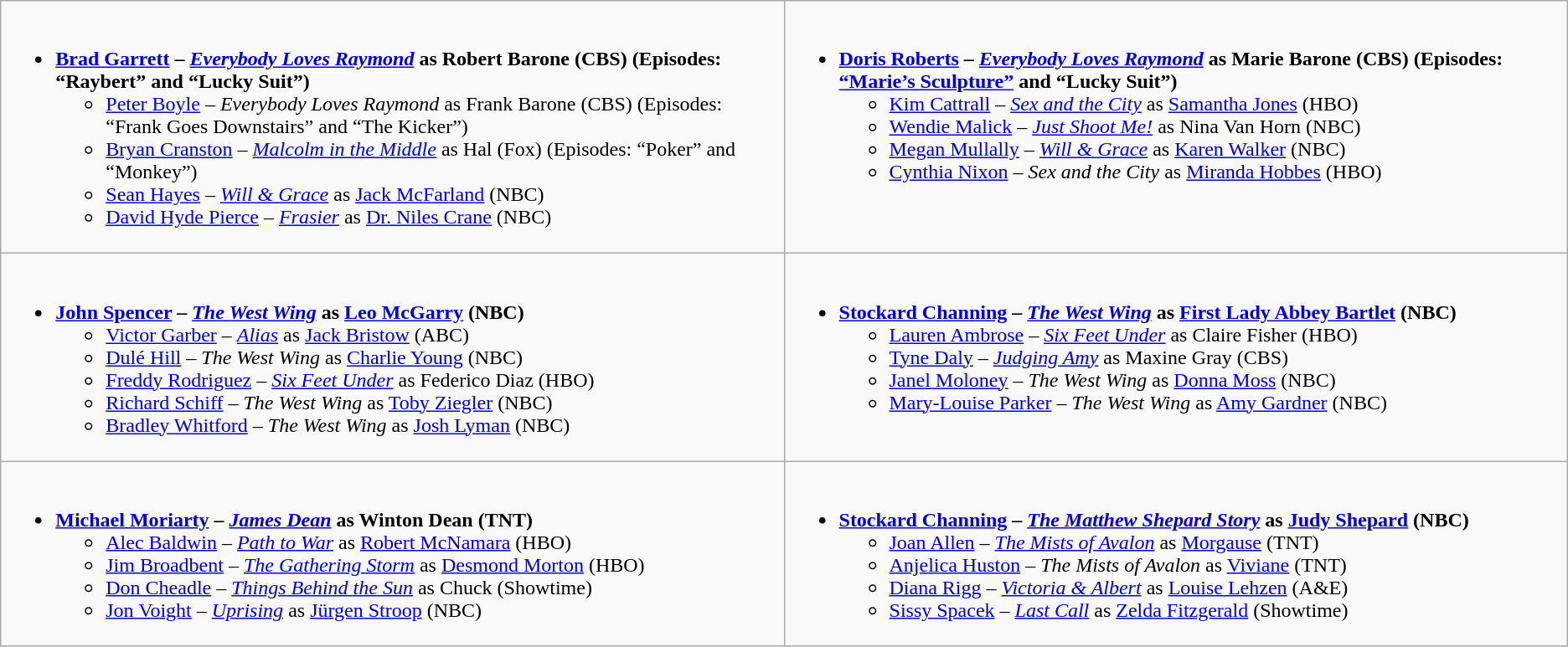<table class="wikitable">
<tr>
<td style="vertical-align:top;" width="50%"><br><ul><li><strong><a href='#'>Brad Garrett</a> – <em><a href='#'>Everybody Loves Raymond</a></em> as Robert Barone (CBS) (Episodes: “Raybert” and “Lucky Suit”)</strong><ul><li><a href='#'>Peter Boyle</a> – <em>Everybody Loves Raymond</em> as Frank Barone (CBS) (Episodes: “Frank Goes Downstairs” and “The Kicker”)</li><li><a href='#'>Bryan Cranston</a> – <em><a href='#'>Malcolm in the Middle</a></em> as Hal (Fox) (Episodes: “Poker” and “Monkey”)</li><li><a href='#'>Sean Hayes</a> – <em><a href='#'>Will & Grace</a></em> as <a href='#'>Jack McFarland</a> (NBC)</li><li><a href='#'>David Hyde Pierce</a> – <em><a href='#'>Frasier</a></em> as <a href='#'>Dr. Niles Crane</a> (NBC)</li></ul></li></ul></td>
<td style="vertical-align:top;" width="50%"><br><ul><li><strong><a href='#'>Doris Roberts</a> – <em><a href='#'>Everybody Loves Raymond</a></em> as Marie Barone (CBS) (Episodes: <a href='#'>“Marie’s Sculpture”</a> and “Lucky Suit”)</strong><ul><li><a href='#'>Kim Cattrall</a> – <em><a href='#'>Sex and the City</a></em> as <a href='#'>Samantha Jones</a> (HBO)</li><li><a href='#'>Wendie Malick</a> – <em><a href='#'>Just Shoot Me!</a></em> as Nina Van Horn (NBC)</li><li><a href='#'>Megan Mullally</a> – <em><a href='#'>Will & Grace</a></em> as <a href='#'>Karen Walker</a> (NBC)</li><li><a href='#'>Cynthia Nixon</a> – <em>Sex and the City</em> as <a href='#'>Miranda Hobbes</a> (HBO)</li></ul></li></ul></td>
</tr>
<tr>
<td style="vertical-align:top;" width="50%"><br><ul><li><strong><a href='#'>John Spencer</a> – <em><a href='#'>The West Wing</a></em> as <a href='#'>Leo McGarry</a> (NBC)</strong><ul><li><a href='#'>Victor Garber</a> – <em><a href='#'>Alias</a></em> as <a href='#'>Jack Bristow</a> (ABC)</li><li><a href='#'>Dulé Hill</a> – <em>The West Wing</em> as <a href='#'>Charlie Young</a> (NBC)</li><li><a href='#'>Freddy Rodriguez</a> – <em><a href='#'>Six Feet Under</a></em> as Federico Diaz (HBO)</li><li><a href='#'>Richard Schiff</a> – <em>The West Wing</em> as <a href='#'>Toby Ziegler</a> (NBC)</li><li><a href='#'>Bradley Whitford</a> – <em>The West Wing</em> as <a href='#'>Josh Lyman</a> (NBC)</li></ul></li></ul></td>
<td style="vertical-align:top;" width="50%"><br><ul><li><strong><a href='#'>Stockard Channing</a> – <em><a href='#'>The West Wing</a></em> as <a href='#'>First Lady Abbey Bartlet</a> (NBC)</strong><ul><li><a href='#'>Lauren Ambrose</a> – <em><a href='#'>Six Feet Under</a></em> as Claire Fisher (HBO)</li><li><a href='#'>Tyne Daly</a> – <em><a href='#'>Judging Amy</a></em> as Maxine Gray (CBS)</li><li><a href='#'>Janel Moloney</a> – <em>The West Wing</em> as <a href='#'>Donna Moss</a> (NBC)</li><li><a href='#'>Mary-Louise Parker</a> – <em>The West Wing</em> as <a href='#'>Amy Gardner</a> (NBC)</li></ul></li></ul></td>
</tr>
<tr>
<td style="vertical-align:top;" width="50%"><br><ul><li><strong><a href='#'>Michael Moriarty</a> – <em><a href='#'>James Dean</a></em> as Winton Dean (TNT)</strong><ul><li><a href='#'>Alec Baldwin</a> – <em><a href='#'>Path to War</a></em> as <a href='#'>Robert McNamara</a> (HBO)</li><li><a href='#'>Jim Broadbent</a> – <em><a href='#'>The Gathering Storm</a></em> as <a href='#'>Desmond Morton</a> (HBO)</li><li><a href='#'>Don Cheadle</a> – <em><a href='#'>Things Behind the Sun</a></em> as Chuck (Showtime)</li><li><a href='#'>Jon Voight</a> – <em><a href='#'>Uprising</a></em> as <a href='#'>Jürgen Stroop</a> (NBC)</li></ul></li></ul></td>
<td style="vertical-align:top;" width="50%"><br><ul><li><strong><a href='#'>Stockard Channing</a> – <em><a href='#'>The Matthew Shepard Story</a></em> as <a href='#'>Judy Shepard</a> (NBC)</strong><ul><li><a href='#'>Joan Allen</a> – <em><a href='#'>The Mists of Avalon</a></em> as <a href='#'>Morgause</a> (TNT)</li><li><a href='#'>Anjelica Huston</a> – <em>The Mists of Avalon</em> as <a href='#'>Viviane</a> (TNT)</li><li><a href='#'>Diana Rigg</a> – <em><a href='#'>Victoria & Albert</a></em> as <a href='#'>Louise Lehzen</a> (A&E)</li><li><a href='#'>Sissy Spacek</a> – <em><a href='#'>Last Call</a></em> as <a href='#'>Zelda Fitzgerald</a> (Showtime)</li></ul></li></ul></td>
</tr>
</table>
